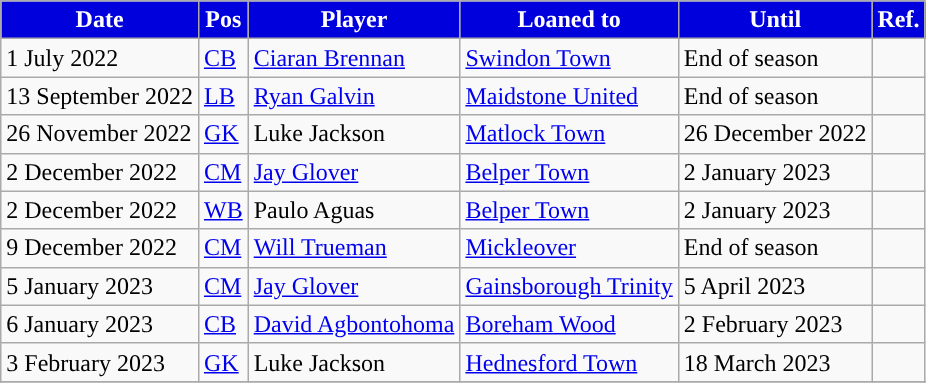<table class="wikitable plainrowheaders sortable">
<tr>
<th style="background:#0000DD; color:#FFFFFF; ">Date</th>
<th style="background:#0000DD; color:#FFFFFF; ">Pos</th>
<th style="background:#0000DD; color:#FFFFFF; ">Player</th>
<th style="background:#0000DD; color:#FFFFFF; ">Loaned to</th>
<th style="background:#0000DD; color:#FFFFFF; ">Until</th>
<th style="background:#0000DD; color:#FFFFFF; ">Ref.</th>
</tr>
<tr>
<td>1 July 2022</td>
<td><a href='#'>CB</a></td>
<td> <a href='#'>Ciaran Brennan</a></td>
<td> <a href='#'>Swindon Town</a></td>
<td>End of season</td>
<td></td>
</tr>
<tr>
<td>13 September 2022</td>
<td><a href='#'>LB</a></td>
<td> <a href='#'>Ryan Galvin</a></td>
<td> <a href='#'>Maidstone United</a></td>
<td>End of season</td>
<td></td>
</tr>
<tr>
<td>26 November 2022</td>
<td><a href='#'>GK</a></td>
<td> Luke Jackson</td>
<td> <a href='#'>Matlock Town</a></td>
<td>26 December 2022</td>
<td></td>
</tr>
<tr>
<td>2 December 2022</td>
<td><a href='#'>CM</a></td>
<td> <a href='#'>Jay Glover</a></td>
<td> <a href='#'>Belper Town</a></td>
<td>2 January 2023</td>
<td></td>
</tr>
<tr>
<td>2 December 2022</td>
<td><a href='#'>WB</a></td>
<td> Paulo Aguas</td>
<td> <a href='#'>Belper Town</a></td>
<td>2 January 2023</td>
<td></td>
</tr>
<tr>
<td>9 December 2022</td>
<td><a href='#'>CM</a></td>
<td> <a href='#'>Will Trueman</a></td>
<td> <a href='#'>Mickleover</a></td>
<td>End of season</td>
<td></td>
</tr>
<tr>
<td>5 January 2023</td>
<td><a href='#'>CM</a></td>
<td> <a href='#'>Jay Glover</a></td>
<td> <a href='#'>Gainsborough Trinity</a></td>
<td>5 April 2023</td>
<td></td>
</tr>
<tr>
<td>6 January 2023</td>
<td><a href='#'>CB</a></td>
<td> <a href='#'>David Agbontohoma</a></td>
<td> <a href='#'>Boreham Wood</a></td>
<td>2 February 2023</td>
<td></td>
</tr>
<tr>
<td>3 February 2023</td>
<td><a href='#'>GK</a></td>
<td> Luke Jackson</td>
<td> <a href='#'>Hednesford Town</a></td>
<td>18 March 2023</td>
<td></td>
</tr>
<tr>
</tr>
<tr>
</tr>
</table>
